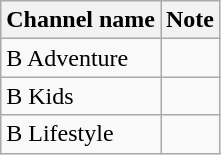<table class="wikitable sortable">
<tr>
<th>Channel name</th>
<th>Note</th>
</tr>
<tr>
<td>B Adventure</td>
<td></td>
</tr>
<tr>
<td>B Kids</td>
<td></td>
</tr>
<tr>
<td>B Lifestyle</td>
<td></td>
</tr>
</table>
